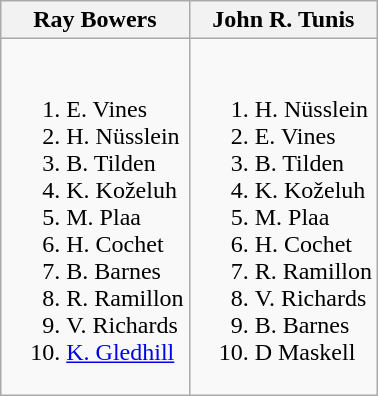<table class="wikitable">
<tr>
<th>Ray Bowers</th>
<th>John R. Tunis</th>
</tr>
<tr style="vertical-align: top;">
<td style="white-space: nowrap;"><br><ol><li> E. Vines</li><li> H. Nüsslein</li><li> B. Tilden</li><li> K. Koželuh</li><li> M. Plaa</li><li> H. Cochet</li><li> B. Barnes</li><li> R. Ramillon</li><li> V. Richards</li><li> <a href='#'>K. Gledhill</a></li></ol></td>
<td style="white-space: nowrap;"><br><ol><li> H. Nüsslein</li><li> E. Vines</li><li> B. Tilden</li><li> K. Koželuh</li><li> M. Plaa</li><li> H. Cochet</li><li> R. Ramillon</li><li> V. Richards</li><li> B. Barnes</li><li> D Maskell</li></ol></td>
</tr>
</table>
